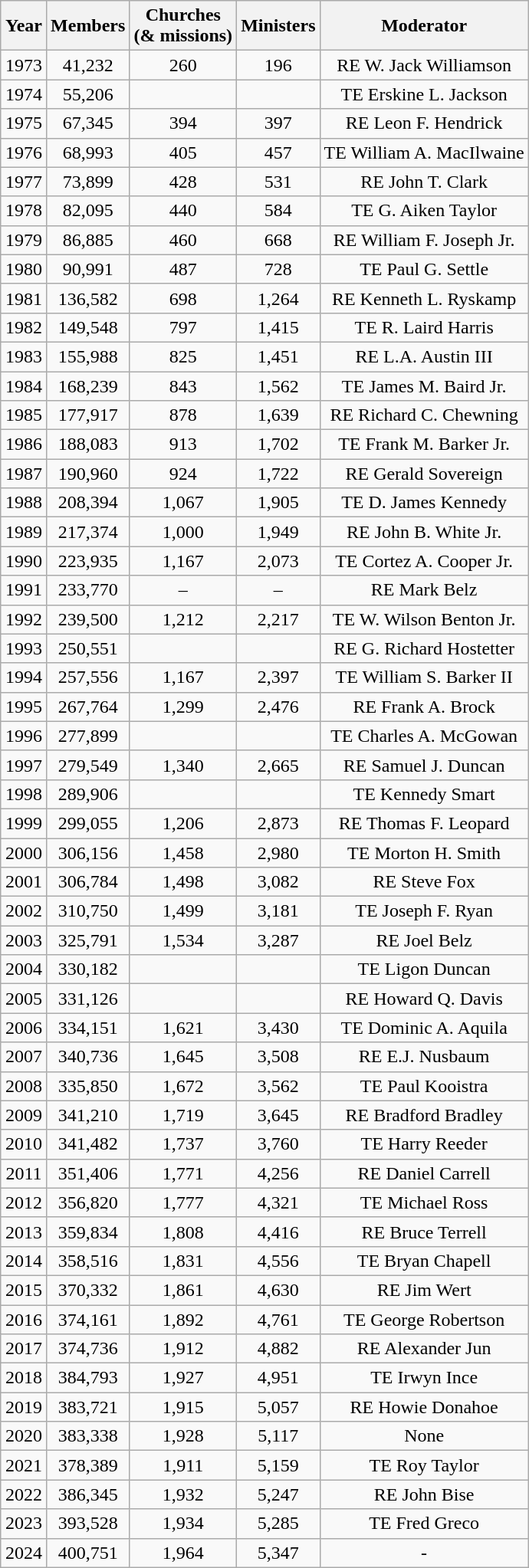<table class="wikitable" style="margin:auto auto auto auto; front-size:95%; float:right;text-align:center;">
<tr>
<th>Year</th>
<th>Members</th>
<th>Churches<br>(& missions)</th>
<th>Ministers</th>
<th>Moderator</th>
</tr>
<tr>
<td>1973</td>
<td>41,232</td>
<td>260</td>
<td>196</td>
<td>RE W. Jack Williamson</td>
</tr>
<tr>
<td>1974</td>
<td>55,206</td>
<td></td>
<td></td>
<td>TE Erskine L. Jackson</td>
</tr>
<tr>
<td>1975</td>
<td>67,345</td>
<td>394</td>
<td>397</td>
<td>RE Leon F. Hendrick</td>
</tr>
<tr>
<td>1976</td>
<td>68,993</td>
<td>405</td>
<td>457</td>
<td>TE William A. MacIlwaine</td>
</tr>
<tr>
<td>1977</td>
<td>73,899</td>
<td>428</td>
<td>531</td>
<td>RE John T. Clark</td>
</tr>
<tr>
<td>1978</td>
<td>82,095</td>
<td>440</td>
<td>584</td>
<td>TE G. Aiken Taylor</td>
</tr>
<tr>
<td>1979</td>
<td>86,885</td>
<td>460</td>
<td>668</td>
<td>RE William F. Joseph Jr.</td>
</tr>
<tr>
<td>1980</td>
<td>90,991</td>
<td>487</td>
<td>728</td>
<td>TE Paul G. Settle</td>
</tr>
<tr>
<td>1981</td>
<td>136,582</td>
<td>698</td>
<td>1,264</td>
<td>RE Kenneth L. Ryskamp</td>
</tr>
<tr>
<td>1982</td>
<td>149,548</td>
<td>797</td>
<td>1,415</td>
<td>TE R. Laird Harris</td>
</tr>
<tr>
<td>1983</td>
<td>155,988</td>
<td>825</td>
<td>1,451</td>
<td>RE L.A. Austin III</td>
</tr>
<tr>
<td>1984</td>
<td>168,239</td>
<td>843</td>
<td>1,562</td>
<td>TE James M. Baird Jr.</td>
</tr>
<tr>
<td>1985</td>
<td>177,917</td>
<td>878</td>
<td>1,639</td>
<td>RE Richard C. Chewning</td>
</tr>
<tr>
<td>1986</td>
<td>188,083</td>
<td>913</td>
<td>1,702</td>
<td>TE Frank M. Barker Jr.</td>
</tr>
<tr>
<td>1987</td>
<td>190,960</td>
<td>924</td>
<td>1,722</td>
<td>RE Gerald Sovereign</td>
</tr>
<tr>
<td>1988</td>
<td>208,394</td>
<td>1,067</td>
<td>1,905</td>
<td>TE D. James Kennedy</td>
</tr>
<tr>
<td>1989</td>
<td>217,374</td>
<td>1,000</td>
<td>1,949</td>
<td>RE John B. White Jr.</td>
</tr>
<tr>
<td>1990</td>
<td>223,935</td>
<td>1,167</td>
<td>2,073</td>
<td>TE Cortez A. Cooper Jr.</td>
</tr>
<tr>
<td>1991</td>
<td>233,770</td>
<td>–</td>
<td>–</td>
<td>RE Mark Belz</td>
</tr>
<tr>
<td>1992</td>
<td>239,500</td>
<td>1,212</td>
<td>2,217</td>
<td>TE W. Wilson Benton Jr.</td>
</tr>
<tr>
<td>1993</td>
<td>250,551</td>
<td></td>
<td></td>
<td>RE G. Richard Hostetter</td>
</tr>
<tr>
<td>1994</td>
<td>257,556</td>
<td>1,167</td>
<td>2,397</td>
<td>TE William S. Barker II</td>
</tr>
<tr>
<td>1995</td>
<td>267,764</td>
<td>1,299</td>
<td>2,476</td>
<td>RE Frank A. Brock</td>
</tr>
<tr>
<td>1996</td>
<td>277,899</td>
<td></td>
<td></td>
<td>TE Charles A. McGowan</td>
</tr>
<tr>
<td>1997</td>
<td>279,549</td>
<td>1,340</td>
<td>2,665</td>
<td>RE Samuel J. Duncan</td>
</tr>
<tr>
<td>1998</td>
<td>289,906</td>
<td></td>
<td></td>
<td>TE Kennedy Smart</td>
</tr>
<tr>
<td>1999</td>
<td>299,055</td>
<td>1,206</td>
<td>2,873</td>
<td>RE Thomas F. Leopard</td>
</tr>
<tr>
<td>2000</td>
<td>306,156</td>
<td>1,458</td>
<td>2,980</td>
<td>TE Morton H. Smith</td>
</tr>
<tr>
<td>2001</td>
<td>306,784</td>
<td>1,498</td>
<td>3,082</td>
<td>RE Steve Fox</td>
</tr>
<tr>
<td>2002</td>
<td>310,750</td>
<td>1,499</td>
<td>3,181</td>
<td>TE Joseph F. Ryan</td>
</tr>
<tr>
<td>2003</td>
<td>325,791</td>
<td>1,534</td>
<td>3,287</td>
<td>RE Joel Belz</td>
</tr>
<tr>
<td>2004</td>
<td>330,182</td>
<td></td>
<td></td>
<td>TE Ligon Duncan</td>
</tr>
<tr>
<td>2005</td>
<td>331,126</td>
<td></td>
<td></td>
<td>RE Howard Q. Davis</td>
</tr>
<tr>
<td>2006</td>
<td>334,151</td>
<td>1,621</td>
<td>3,430</td>
<td>TE Dominic A. Aquila</td>
</tr>
<tr>
<td>2007</td>
<td>340,736</td>
<td>1,645</td>
<td>3,508</td>
<td>RE E.J. Nusbaum</td>
</tr>
<tr>
<td>2008</td>
<td>335,850</td>
<td>1,672</td>
<td>3,562</td>
<td>TE Paul Kooistra</td>
</tr>
<tr>
<td>2009</td>
<td>341,210</td>
<td>1,719</td>
<td>3,645</td>
<td>RE Bradford Bradley</td>
</tr>
<tr>
<td>2010</td>
<td>341,482</td>
<td>1,737</td>
<td>3,760</td>
<td>TE Harry Reeder</td>
</tr>
<tr>
<td>2011</td>
<td>351,406</td>
<td>1,771</td>
<td>4,256</td>
<td>RE Daniel Carrell</td>
</tr>
<tr ||>
<td>2012</td>
<td>356,820</td>
<td>1,777</td>
<td>4,321</td>
<td>TE Michael Ross</td>
</tr>
<tr>
<td>2013</td>
<td>359,834</td>
<td>1,808</td>
<td>4,416</td>
<td>RE Bruce Terrell</td>
</tr>
<tr>
<td>2014</td>
<td>358,516</td>
<td>1,831</td>
<td>4,556</td>
<td>TE Bryan Chapell</td>
</tr>
<tr>
<td>2015</td>
<td>370,332</td>
<td>1,861</td>
<td>4,630</td>
<td>RE Jim Wert</td>
</tr>
<tr>
<td>2016</td>
<td>374,161</td>
<td>1,892</td>
<td>4,761</td>
<td>TE George Robertson</td>
</tr>
<tr ||>
<td>2017</td>
<td>374,736</td>
<td>1,912</td>
<td>4,882</td>
<td>RE Alexander Jun</td>
</tr>
<tr>
<td>2018</td>
<td>384,793</td>
<td>1,927</td>
<td>4,951</td>
<td>TE Irwyn Ince</td>
</tr>
<tr>
<td>2019</td>
<td>383,721</td>
<td>1,915</td>
<td>5,057</td>
<td>RE Howie Donahoe</td>
</tr>
<tr>
<td>2020</td>
<td>383,338</td>
<td>1,928</td>
<td>5,117</td>
<td>None</td>
</tr>
<tr>
<td>2021</td>
<td>378,389</td>
<td>1,911</td>
<td>5,159</td>
<td>TE Roy Taylor</td>
</tr>
<tr>
<td>2022</td>
<td>386,345</td>
<td>1,932</td>
<td>5,247</td>
<td>RE John Bise</td>
</tr>
<tr>
<td>2023</td>
<td>393,528</td>
<td>1,934</td>
<td>5,285</td>
<td>TE Fred Greco</td>
</tr>
<tr>
<td>2024</td>
<td>400,751</td>
<td>1,964</td>
<td>5,347</td>
<td>-</td>
</tr>
</table>
